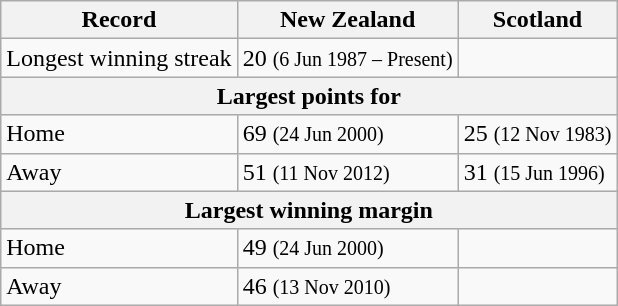<table class="wikitable">
<tr>
<th>Record</th>
<th>New Zealand</th>
<th>Scotland</th>
</tr>
<tr>
<td>Longest winning streak</td>
<td>20 <small>(6 Jun 1987 – Present)</small></td>
<td></td>
</tr>
<tr>
<th colspan=3 align=center>Largest points for</th>
</tr>
<tr>
<td>Home</td>
<td>69 <small>(24 Jun 2000)</small></td>
<td>25 <small>(12 Nov 1983)</small></td>
</tr>
<tr>
<td>Away</td>
<td>51 <small>(11 Nov 2012)</small></td>
<td>31 <small>(15 Jun 1996)</small></td>
</tr>
<tr>
<th colspan=3 align=center>Largest winning margin</th>
</tr>
<tr>
<td>Home</td>
<td>49 <small>(24 Jun 2000)</small></td>
<td></td>
</tr>
<tr>
<td>Away</td>
<td>46 <small>(13 Nov 2010)</small></td>
<td></td>
</tr>
</table>
